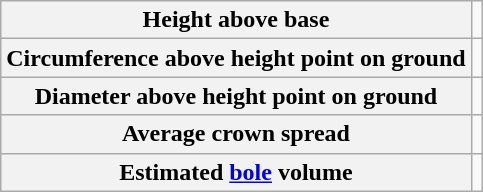<table class=wikitable>
<tr>
<th>Height above base</th>
<td></td>
</tr>
<tr>
<th>Circumference  above height point on ground</th>
<td></td>
</tr>
<tr>
<th>Diameter  above height point on ground</th>
<td></td>
</tr>
<tr>
<th>Average crown spread</th>
<td></td>
</tr>
<tr>
<th>Estimated <a href='#'>bole</a> volume</th>
<td></td>
</tr>
</table>
